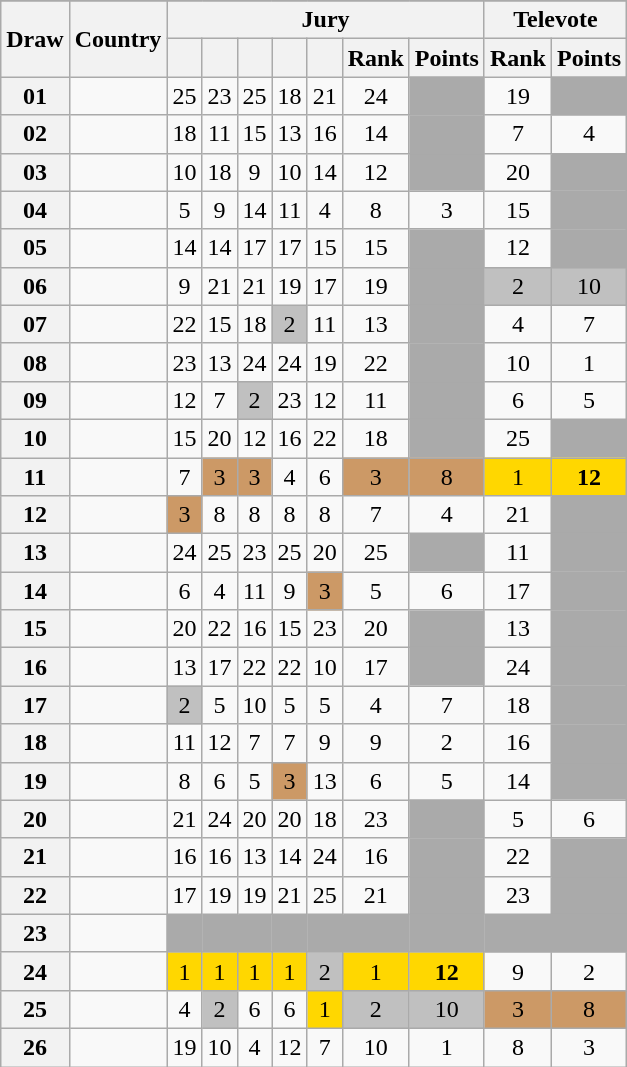<table class="sortable wikitable collapsible plainrowheaders" style="text-align:center;">
<tr>
</tr>
<tr>
<th scope="col" rowspan="2">Draw</th>
<th scope="col" rowspan="2">Country</th>
<th scope="col" colspan="7">Jury</th>
<th scope="col" colspan="2">Televote</th>
</tr>
<tr>
<th scope="col"><small></small></th>
<th scope="col"><small></small></th>
<th scope="col"><small></small></th>
<th scope="col"><small></small></th>
<th scope="col"><small></small></th>
<th scope="col">Rank</th>
<th scope="col">Points</th>
<th scope="col">Rank</th>
<th scope="col">Points</th>
</tr>
<tr>
<th scope="row" style="text-align:center;">01</th>
<td style="text-align:left;"></td>
<td>25</td>
<td>23</td>
<td>25</td>
<td>18</td>
<td>21</td>
<td>24</td>
<td style="background:#AAAAAA;"></td>
<td>19</td>
<td style="background:#AAAAAA;"></td>
</tr>
<tr>
<th scope="row" style="text-align:center;">02</th>
<td style="text-align:left;"></td>
<td>18</td>
<td>11</td>
<td>15</td>
<td>13</td>
<td>16</td>
<td>14</td>
<td style="background:#AAAAAA;"></td>
<td>7</td>
<td>4</td>
</tr>
<tr>
<th scope="row" style="text-align:center;">03</th>
<td style="text-align:left;"></td>
<td>10</td>
<td>18</td>
<td>9</td>
<td>10</td>
<td>14</td>
<td>12</td>
<td style="background:#AAAAAA;"></td>
<td>20</td>
<td style="background:#AAAAAA;"></td>
</tr>
<tr>
<th scope="row" style="text-align:center;">04</th>
<td style="text-align:left;"></td>
<td>5</td>
<td>9</td>
<td>14</td>
<td>11</td>
<td>4</td>
<td>8</td>
<td>3</td>
<td>15</td>
<td style="background:#AAAAAA;"></td>
</tr>
<tr>
<th scope="row" style="text-align:center;">05</th>
<td style="text-align:left;"></td>
<td>14</td>
<td>14</td>
<td>17</td>
<td>17</td>
<td>15</td>
<td>15</td>
<td style="background:#AAAAAA;"></td>
<td>12</td>
<td style="background:#AAAAAA;"></td>
</tr>
<tr>
<th scope="row" style="text-align:center;">06</th>
<td style="text-align:left;"></td>
<td>9</td>
<td>21</td>
<td>21</td>
<td>19</td>
<td>17</td>
<td>19</td>
<td style="background:#AAAAAA;"></td>
<td style="background:silver;">2</td>
<td style="background:silver;">10</td>
</tr>
<tr>
<th scope="row" style="text-align:center;">07</th>
<td style="text-align:left;"></td>
<td>22</td>
<td>15</td>
<td>18</td>
<td style="background:silver;">2</td>
<td>11</td>
<td>13</td>
<td style="background:#AAAAAA;"></td>
<td>4</td>
<td>7</td>
</tr>
<tr>
<th scope="row" style="text-align:center;">08</th>
<td style="text-align:left;"></td>
<td>23</td>
<td>13</td>
<td>24</td>
<td>24</td>
<td>19</td>
<td>22</td>
<td style="background:#AAAAAA;"></td>
<td>10</td>
<td>1</td>
</tr>
<tr>
<th scope="row" style="text-align:center;">09</th>
<td style="text-align:left;"></td>
<td>12</td>
<td>7</td>
<td style="background:silver;">2</td>
<td>23</td>
<td>12</td>
<td>11</td>
<td style="background:#AAAAAA;"></td>
<td>6</td>
<td>5</td>
</tr>
<tr>
<th scope="row" style="text-align:center;">10</th>
<td style="text-align:left;"></td>
<td>15</td>
<td>20</td>
<td>12</td>
<td>16</td>
<td>22</td>
<td>18</td>
<td style="background:#AAAAAA;"></td>
<td>25</td>
<td style="background:#AAAAAA;"></td>
</tr>
<tr>
<th scope="row" style="text-align:center;">11</th>
<td style="text-align:left;"></td>
<td>7</td>
<td style="background:#CC9966;">3</td>
<td style="background:#CC9966;">3</td>
<td>4</td>
<td>6</td>
<td style="background:#CC9966;">3</td>
<td style="background:#CC9966;">8</td>
<td style="background:gold;">1</td>
<td style="background:gold;"><strong>12</strong></td>
</tr>
<tr>
<th scope="row" style="text-align:center;">12</th>
<td style="text-align:left;"></td>
<td style="background:#CC9966;">3</td>
<td>8</td>
<td>8</td>
<td>8</td>
<td>8</td>
<td>7</td>
<td>4</td>
<td>21</td>
<td style="background:#AAAAAA;"></td>
</tr>
<tr>
<th scope="row" style="text-align:center;">13</th>
<td style="text-align:left;"></td>
<td>24</td>
<td>25</td>
<td>23</td>
<td>25</td>
<td>20</td>
<td>25</td>
<td style="background:#AAAAAA;"></td>
<td>11</td>
<td style="background:#AAAAAA;"></td>
</tr>
<tr>
<th scope="row" style="text-align:center;">14</th>
<td style="text-align:left;"></td>
<td>6</td>
<td>4</td>
<td>11</td>
<td>9</td>
<td style="background:#CC9966;">3</td>
<td>5</td>
<td>6</td>
<td>17</td>
<td style="background:#AAAAAA;"></td>
</tr>
<tr>
<th scope="row" style="text-align:center;">15</th>
<td style="text-align:left;"></td>
<td>20</td>
<td>22</td>
<td>16</td>
<td>15</td>
<td>23</td>
<td>20</td>
<td style="background:#AAAAAA;"></td>
<td>13</td>
<td style="background:#AAAAAA;"></td>
</tr>
<tr>
<th scope="row" style="text-align:center;">16</th>
<td style="text-align:left;"></td>
<td>13</td>
<td>17</td>
<td>22</td>
<td>22</td>
<td>10</td>
<td>17</td>
<td style="background:#AAAAAA;"></td>
<td>24</td>
<td style="background:#AAAAAA;"></td>
</tr>
<tr>
<th scope="row" style="text-align:center;">17</th>
<td style="text-align:left;"></td>
<td style="background:silver;">2</td>
<td>5</td>
<td>10</td>
<td>5</td>
<td>5</td>
<td>4</td>
<td>7</td>
<td>18</td>
<td style="background:#AAAAAA;"></td>
</tr>
<tr>
<th scope="row" style="text-align:center;">18</th>
<td style="text-align:left;"></td>
<td>11</td>
<td>12</td>
<td>7</td>
<td>7</td>
<td>9</td>
<td>9</td>
<td>2</td>
<td>16</td>
<td style="background:#AAAAAA;"></td>
</tr>
<tr>
<th scope="row" style="text-align:center;">19</th>
<td style="text-align:left;"></td>
<td>8</td>
<td>6</td>
<td>5</td>
<td style="background:#CC9966;">3</td>
<td>13</td>
<td>6</td>
<td>5</td>
<td>14</td>
<td style="background:#AAAAAA;"></td>
</tr>
<tr>
<th scope="row" style="text-align:center;">20</th>
<td style="text-align:left;"></td>
<td>21</td>
<td>24</td>
<td>20</td>
<td>20</td>
<td>18</td>
<td>23</td>
<td style="background:#AAAAAA;"></td>
<td>5</td>
<td>6</td>
</tr>
<tr>
<th scope="row" style="text-align:center;">21</th>
<td style="text-align:left;"></td>
<td>16</td>
<td>16</td>
<td>13</td>
<td>14</td>
<td>24</td>
<td>16</td>
<td style="background:#AAAAAA;"></td>
<td>22</td>
<td style="background:#AAAAAA;"></td>
</tr>
<tr>
<th scope="row" style="text-align:center;">22</th>
<td style="text-align:left;"></td>
<td>17</td>
<td>19</td>
<td>19</td>
<td>21</td>
<td>25</td>
<td>21</td>
<td style="background:#AAAAAA;"></td>
<td>23</td>
<td style="background:#AAAAAA;"></td>
</tr>
<tr class="sortbottom">
<th scope="row" style="text-align:center;">23</th>
<td style="text-align:left;"></td>
<td style="background:#AAAAAA;"></td>
<td style="background:#AAAAAA;"></td>
<td style="background:#AAAAAA;"></td>
<td style="background:#AAAAAA;"></td>
<td style="background:#AAAAAA;"></td>
<td style="background:#AAAAAA;"></td>
<td style="background:#AAAAAA;"></td>
<td style="background:#AAAAAA;"></td>
<td style="background:#AAAAAA;"></td>
</tr>
<tr>
<th scope="row" style="text-align:center;">24</th>
<td style="text-align:left;"></td>
<td style="background:gold;">1</td>
<td style="background:gold;">1</td>
<td style="background:gold;">1</td>
<td style="background:gold;">1</td>
<td style="background:silver;">2</td>
<td style="background:gold;">1</td>
<td style="background:gold;"><strong>12</strong></td>
<td>9</td>
<td>2</td>
</tr>
<tr>
<th scope="row" style="text-align:center;">25</th>
<td style="text-align:left;"></td>
<td>4</td>
<td style="background:silver;">2</td>
<td>6</td>
<td>6</td>
<td style="background:gold;">1</td>
<td style="background:silver;">2</td>
<td style="background:silver;">10</td>
<td style="background:#CC9966;">3</td>
<td style="background:#CC9966;">8</td>
</tr>
<tr>
<th scope="row" style="text-align:center;">26</th>
<td style="text-align:left;"></td>
<td>19</td>
<td>10</td>
<td>4</td>
<td>12</td>
<td>7</td>
<td>10</td>
<td>1</td>
<td>8</td>
<td>3</td>
</tr>
</table>
